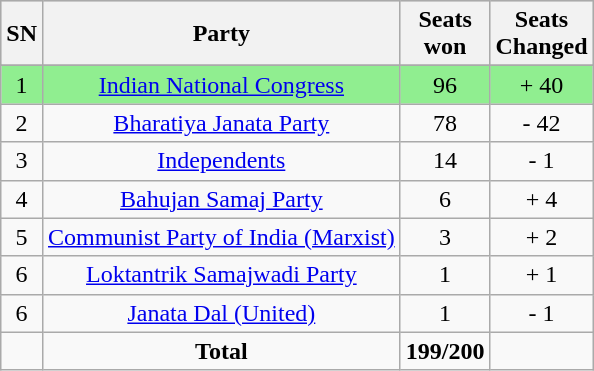<table class="wikitable sortable" style="text-align:center;">
<tr bgcolor="#cccccc">
<th>SN</th>
<th>Party</th>
<th>Seats<br>won</th>
<th>Seats<br> Changed</th>
</tr>
<tr>
</tr>
<tr style="background: #90EE90;">
<td>1</td>
<td><a href='#'>Indian National Congress</a></td>
<td>96</td>
<td>+ 40</td>
</tr>
<tr>
<td>2</td>
<td><a href='#'>Bharatiya Janata Party</a></td>
<td>78</td>
<td>- 42</td>
</tr>
<tr>
<td>3</td>
<td><a href='#'>Independents</a></td>
<td>14</td>
<td>- 1</td>
</tr>
<tr>
<td>4</td>
<td><a href='#'>Bahujan Samaj Party</a></td>
<td>6</td>
<td>+ 4</td>
</tr>
<tr>
<td>5</td>
<td><a href='#'>Communist Party of India (Marxist)</a></td>
<td>3</td>
<td>+ 2</td>
</tr>
<tr>
<td>6</td>
<td><a href='#'>Loktantrik Samajwadi Party</a></td>
<td>1</td>
<td>+ 1</td>
</tr>
<tr>
<td>6</td>
<td><a href='#'>Janata Dal (United)</a></td>
<td>1</td>
<td>- 1</td>
</tr>
<tr>
<td></td>
<td><strong>Total</strong></td>
<td><strong>199/200</strong></td>
<td></td>
</tr>
</table>
